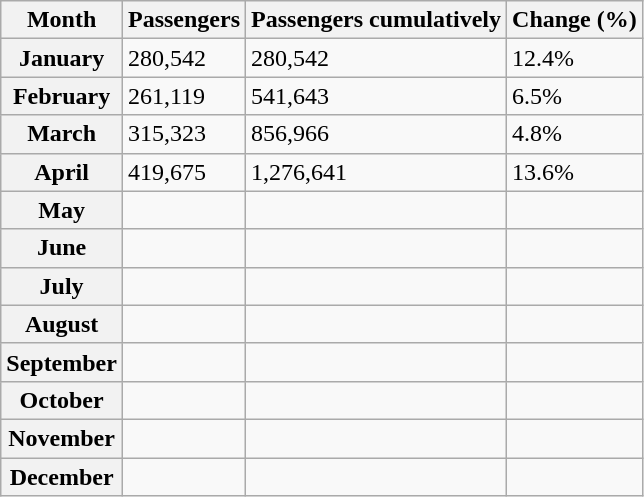<table class="wikitable sortable">
<tr>
<th>Month</th>
<th>Passengers</th>
<th>Passengers cumulatively</th>
<th>Change (%)</th>
</tr>
<tr align=left>
<th>January</th>
<td>280,542</td>
<td>280,542</td>
<td> 12.4%</td>
</tr>
<tr align=left>
<th>February</th>
<td>261,119</td>
<td>541,643</td>
<td> 6.5%</td>
</tr>
<tr align=left>
<th>March</th>
<td>315,323</td>
<td>856,966</td>
<td> 4.8%</td>
</tr>
<tr align=left>
<th>April</th>
<td>419,675</td>
<td>1,276,641</td>
<td> 13.6%</td>
</tr>
<tr align=left>
<th>May</th>
<td></td>
<td></td>
<td></td>
</tr>
<tr align=left>
<th>June</th>
<td></td>
<td></td>
<td></td>
</tr>
<tr align=left>
<th>July</th>
<td></td>
<td></td>
<td></td>
</tr>
<tr align=left>
<th>August</th>
<td></td>
<td></td>
<td></td>
</tr>
<tr align=left>
<th>September</th>
<td></td>
<td></td>
<td></td>
</tr>
<tr align=left>
<th>October</th>
<td></td>
<td></td>
<td></td>
</tr>
<tr align=left>
<th>November</th>
<td></td>
<td></td>
<td></td>
</tr>
<tr align=left>
<th>December</th>
<td></td>
<td></td>
<td></td>
</tr>
</table>
